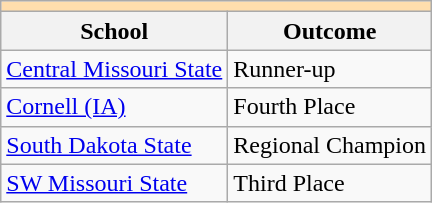<table class="wikitable" style="float:left; margin-right:1em;">
<tr>
<th colspan="3" style="background:#ffdead;"></th>
</tr>
<tr>
<th>School</th>
<th>Outcome</th>
</tr>
<tr>
<td><a href='#'>Central Missouri State</a></td>
<td>Runner-up</td>
</tr>
<tr>
<td><a href='#'>Cornell (IA)</a></td>
<td>Fourth Place</td>
</tr>
<tr>
<td><a href='#'>South Dakota State</a></td>
<td>Regional Champion</td>
</tr>
<tr>
<td><a href='#'>SW Missouri State</a></td>
<td>Third Place</td>
</tr>
</table>
